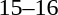<table style="text-align:center">
<tr>
<th width=200></th>
<th width=100></th>
<th width=200></th>
</tr>
<tr>
<td align=right></td>
<td>15–16</td>
<td align=left><strong></strong></td>
</tr>
</table>
